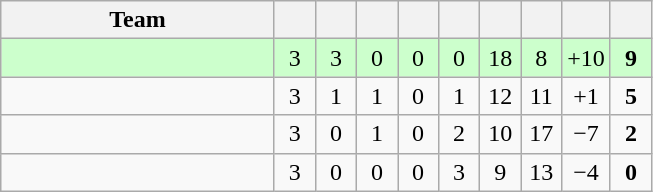<table class="wikitable" style="text-align: center;">
<tr>
<th width="175">Team</th>
<th width="20"></th>
<th width="20"></th>
<th width="20"></th>
<th width="20"></th>
<th width="20"></th>
<th width="20"></th>
<th width="20"></th>
<th width="20"></th>
<th width="20"></th>
</tr>
<tr bgcolor=#ccffcc>
<td align=left></td>
<td>3</td>
<td>3</td>
<td>0</td>
<td>0</td>
<td>0</td>
<td>18</td>
<td>8</td>
<td>+10</td>
<td><strong>9</strong></td>
</tr>
<tr>
<td align=left></td>
<td>3</td>
<td>1</td>
<td>1</td>
<td>0</td>
<td>1</td>
<td>12</td>
<td>11</td>
<td>+1</td>
<td><strong>5</strong></td>
</tr>
<tr>
<td align=left></td>
<td>3</td>
<td>0</td>
<td>1</td>
<td>0</td>
<td>2</td>
<td>10</td>
<td>17</td>
<td>−7</td>
<td><strong>2</strong></td>
</tr>
<tr>
<td align=left></td>
<td>3</td>
<td>0</td>
<td>0</td>
<td>0</td>
<td>3</td>
<td>9</td>
<td>13</td>
<td>−4</td>
<td><strong>0</strong></td>
</tr>
</table>
